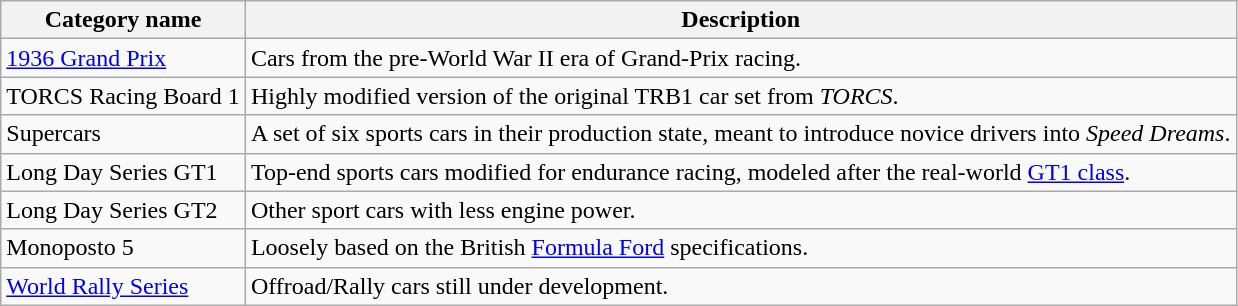<table class="wikitable">
<tr>
<th>Category name</th>
<th>Description</th>
</tr>
<tr>
<td><a href='#'>1936 Grand Prix</a></td>
<td>Cars from the pre-World War II era of Grand-Prix racing.</td>
</tr>
<tr>
<td>TORCS Racing Board 1</td>
<td>Highly modified version of the original TRB1 car set from <em>TORCS</em>.</td>
</tr>
<tr>
<td>Supercars</td>
<td>A set of six sports cars in their production state, meant to introduce novice drivers into <em>Speed Dreams</em>.</td>
</tr>
<tr>
<td>Long Day Series GT1</td>
<td>Top-end sports cars modified for endurance racing, modeled after the real-world <a href='#'>GT1 class</a>.</td>
</tr>
<tr>
<td>Long Day Series GT2</td>
<td>Other sport cars with less engine power.</td>
</tr>
<tr>
<td>Monoposto 5</td>
<td>Loosely based on the British <a href='#'>Formula Ford</a> specifications.</td>
</tr>
<tr>
<td><a href='#'>World Rally Series</a></td>
<td>Offroad/Rally cars still under development.</td>
</tr>
</table>
